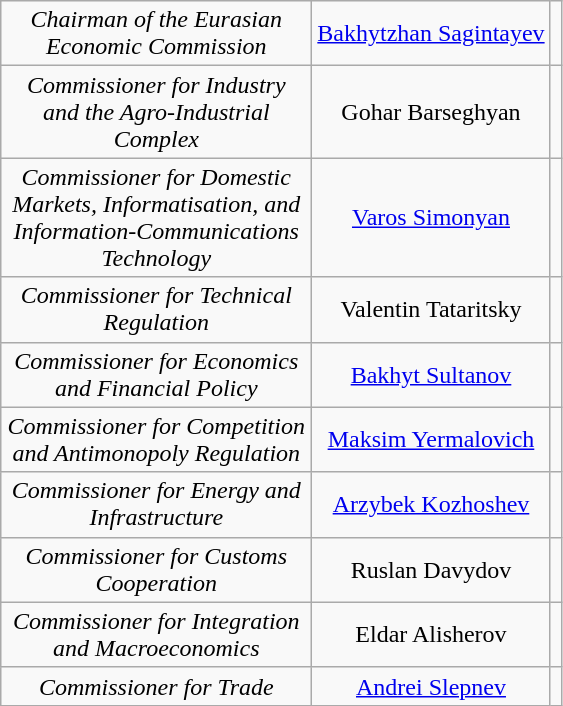<table class="wikitable" style="text-align:center">
<tr>
<td style="width:100px" style="text-align: center;"><em>Chairman of the Eurasian Economic Commission</em></td>
<td><a href='#'>Bakhytzhan Sagintayev</a></td>
<td></td>
</tr>
<tr>
<td style="width:200px"><em>Commissioner for Industry and the Agro-Industrial Complex</em></td>
<td>Gohar Barseghyan</td>
<td></td>
</tr>
<tr>
<td style="width:200px"><em>Commissioner for Domestic Markets, Informatisation, and Information-Communications Technology</em></td>
<td><a href='#'>Varos Simonyan</a></td>
<td></td>
</tr>
<tr>
<td style="width:200px"><em>Commissioner for Technical Regulation</em></td>
<td>Valentin Tataritsky</td>
<td></td>
</tr>
<tr>
<td style="width:200px"><em>Commissioner for Economics and Financial Policy</em></td>
<td><a href='#'>Bakhyt Sultanov</a></td>
<td></td>
</tr>
<tr>
<td style="width:200px"><em>Commissioner for Competition and Antimonopoly Regulation</em></td>
<td><a href='#'>Maksim Yermalovich</a></td>
<td></td>
</tr>
<tr>
<td style="width:200px"><em>Commissioner for Energy and Infrastructure</em></td>
<td><a href='#'>Arzybek Kozhoshev</a></td>
<td></td>
</tr>
<tr>
<td style="width:200px"><em>Commissioner for Customs Cooperation</em></td>
<td>Ruslan Davydov</td>
<td></td>
</tr>
<tr>
<td style="width:100px"><em>Commissioner for Integration and Macroeconomics</em></td>
<td>Eldar Alisherov</td>
<td></td>
</tr>
<tr>
<td style="width:200px"><em>Commissioner for Trade</em></td>
<td><a href='#'>Andrei Slepnev</a></td>
<td></td>
</tr>
</table>
